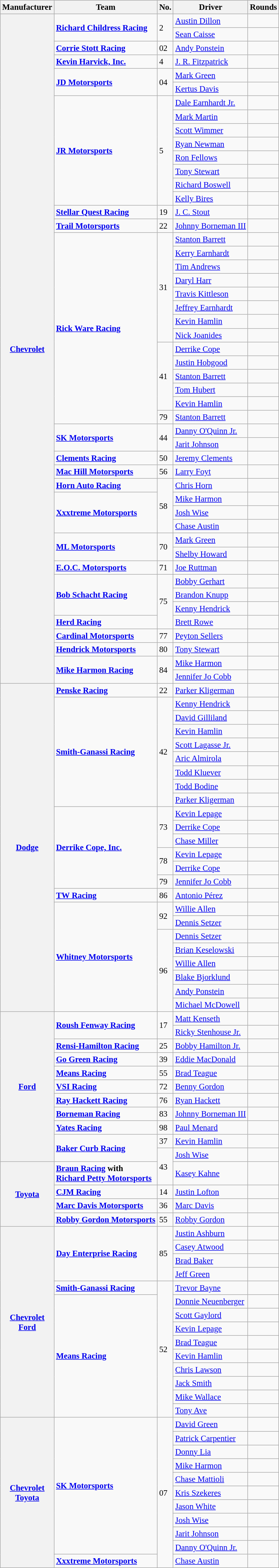<table class="wikitable" style="font-size: 95%;">
<tr>
<th>Manufacturer</th>
<th>Team</th>
<th>No.</th>
<th>Driver</th>
<th>Rounds</th>
</tr>
<tr>
<th rowspan=49><a href='#'>Chevrolet</a></th>
<td rowspan=2><strong><a href='#'>Richard Childress Racing</a></strong></td>
<td rowspan=2>2</td>
<td><a href='#'>Austin Dillon</a></td>
<td></td>
</tr>
<tr>
<td><a href='#'>Sean Caisse</a></td>
<td></td>
</tr>
<tr>
<td><strong><a href='#'>Corrie Stott Racing</a></strong></td>
<td>02</td>
<td><a href='#'>Andy Ponstein</a></td>
<td></td>
</tr>
<tr>
<td><strong><a href='#'>Kevin Harvick, Inc.</a></strong></td>
<td>4</td>
<td><a href='#'>J. R. Fitzpatrick</a></td>
<td></td>
</tr>
<tr>
<td rowspan=2><strong><a href='#'>JD Motorsports</a></strong></td>
<td rowspan=2>04</td>
<td><a href='#'>Mark Green</a></td>
<td></td>
</tr>
<tr>
<td><a href='#'>Kertus Davis</a></td>
<td></td>
</tr>
<tr>
<td rowspan=8><strong><a href='#'>JR Motorsports</a></strong></td>
<td rowspan=8>5</td>
<td><a href='#'>Dale Earnhardt Jr.</a></td>
<td></td>
</tr>
<tr>
<td><a href='#'>Mark Martin</a></td>
<td></td>
</tr>
<tr>
<td><a href='#'>Scott Wimmer</a></td>
<td></td>
</tr>
<tr>
<td><a href='#'>Ryan Newman</a></td>
<td></td>
</tr>
<tr>
<td><a href='#'>Ron Fellows</a></td>
<td></td>
</tr>
<tr>
<td><a href='#'>Tony Stewart</a></td>
<td></td>
</tr>
<tr>
<td><a href='#'>Richard Boswell</a></td>
<td></td>
</tr>
<tr>
<td><a href='#'>Kelly Bires</a></td>
<td></td>
</tr>
<tr>
<td><strong><a href='#'>Stellar Quest Racing</a></strong></td>
<td>19</td>
<td><a href='#'>J. C. Stout</a></td>
<td></td>
</tr>
<tr>
<td><strong><a href='#'>Trail Motorsports</a></strong></td>
<td>22</td>
<td><a href='#'>Johnny Borneman III</a></td>
<td></td>
</tr>
<tr>
<td rowspan=14><strong><a href='#'>Rick Ware Racing</a></strong></td>
<td rowspan=8>31</td>
<td><a href='#'>Stanton Barrett</a></td>
<td></td>
</tr>
<tr>
<td><a href='#'>Kerry Earnhardt</a></td>
<td></td>
</tr>
<tr>
<td><a href='#'>Tim Andrews</a></td>
<td></td>
</tr>
<tr>
<td><a href='#'>Daryl Harr</a></td>
<td></td>
</tr>
<tr>
<td><a href='#'>Travis Kittleson</a></td>
<td></td>
</tr>
<tr>
<td><a href='#'>Jeffrey Earnhardt</a></td>
<td></td>
</tr>
<tr>
<td><a href='#'>Kevin Hamlin</a></td>
<td></td>
</tr>
<tr>
<td><a href='#'>Nick Joanides</a></td>
<td></td>
</tr>
<tr>
<td rowspan=5>41</td>
<td><a href='#'>Derrike Cope</a></td>
<td></td>
</tr>
<tr>
<td><a href='#'>Justin Hobgood</a></td>
<td></td>
</tr>
<tr>
<td><a href='#'>Stanton Barrett</a></td>
<td></td>
</tr>
<tr>
<td><a href='#'>Tom Hubert</a></td>
<td></td>
</tr>
<tr>
<td><a href='#'>Kevin Hamlin</a></td>
<td></td>
</tr>
<tr>
<td>79</td>
<td><a href='#'>Stanton Barrett</a></td>
<td></td>
</tr>
<tr>
<td rowspan=2><strong><a href='#'>SK Motorsports</a></strong></td>
<td rowspan=2>44</td>
<td><a href='#'>Danny O'Quinn Jr.</a></td>
<td></td>
</tr>
<tr>
<td><a href='#'>Jarit Johnson</a></td>
<td></td>
</tr>
<tr>
<td><strong><a href='#'>Clements Racing</a></strong></td>
<td>50</td>
<td><a href='#'>Jeremy Clements</a></td>
<td></td>
</tr>
<tr>
<td><strong><a href='#'>Mac Hill Motorsports</a></strong></td>
<td>56</td>
<td><a href='#'>Larry Foyt</a></td>
<td></td>
</tr>
<tr>
<td><strong><a href='#'>Horn Auto Racing</a></strong></td>
<td rowspan=4>58</td>
<td><a href='#'>Chris Horn</a></td>
<td></td>
</tr>
<tr>
<td rowspan=3><strong><a href='#'>Xxxtreme Motorsports</a></strong></td>
<td><a href='#'>Mike Harmon</a></td>
<td></td>
</tr>
<tr>
<td><a href='#'>Josh Wise</a></td>
<td></td>
</tr>
<tr>
<td><a href='#'>Chase Austin</a></td>
<td></td>
</tr>
<tr>
<td rowspan=2><strong><a href='#'>ML Motorsports</a></strong></td>
<td rowspan=2>70</td>
<td><a href='#'>Mark Green</a></td>
<td></td>
</tr>
<tr>
<td><a href='#'>Shelby Howard</a></td>
<td></td>
</tr>
<tr>
<td><strong><a href='#'>E.O.C. Motorsports</a></strong></td>
<td>71</td>
<td><a href='#'>Joe Ruttman</a></td>
<td></td>
</tr>
<tr>
<td rowspan=3><strong><a href='#'>Bob Schacht Racing</a></strong></td>
<td rowspan=4>75</td>
<td><a href='#'>Bobby Gerhart</a></td>
<td></td>
</tr>
<tr>
<td><a href='#'>Brandon Knupp</a></td>
<td></td>
</tr>
<tr>
<td><a href='#'>Kenny Hendrick</a></td>
<td></td>
</tr>
<tr>
<td><strong><a href='#'>Herd Racing</a></strong></td>
<td><a href='#'>Brett Rowe</a></td>
<td></td>
</tr>
<tr>
<td><strong><a href='#'>Cardinal Motorsports</a></strong></td>
<td>77</td>
<td><a href='#'>Peyton Sellers</a></td>
<td></td>
</tr>
<tr>
<td><strong><a href='#'>Hendrick Motorsports</a></strong></td>
<td>80</td>
<td><a href='#'>Tony Stewart</a></td>
<td></td>
</tr>
<tr>
<td rowspan=2><strong><a href='#'>Mike Harmon Racing</a></strong></td>
<td rowspan=2>84</td>
<td><a href='#'>Mike Harmon</a></td>
<td></td>
</tr>
<tr>
<td><a href='#'>Jennifer Jo Cobb</a></td>
<td></td>
</tr>
<tr>
<th rowspan=24><a href='#'>Dodge</a></th>
<td><strong><a href='#'>Penske Racing</a></strong></td>
<td>22</td>
<td><a href='#'>Parker Kligerman</a></td>
<td></td>
</tr>
<tr>
<td rowspan=8><strong><a href='#'>Smith-Ganassi Racing</a></strong></td>
<td rowspan=8>42</td>
<td><a href='#'>Kenny Hendrick</a></td>
<td></td>
</tr>
<tr>
<td><a href='#'>David Gilliland</a></td>
<td></td>
</tr>
<tr>
<td><a href='#'>Kevin Hamlin</a></td>
<td></td>
</tr>
<tr>
<td><a href='#'>Scott Lagasse Jr.</a></td>
<td></td>
</tr>
<tr>
<td><a href='#'>Aric Almirola</a></td>
<td></td>
</tr>
<tr>
<td><a href='#'>Todd Kluever</a></td>
<td></td>
</tr>
<tr>
<td><a href='#'>Todd Bodine</a></td>
<td> </td>
</tr>
<tr>
<td><a href='#'>Parker Kligerman</a></td>
<td> </td>
</tr>
<tr>
<td rowspan=6><strong><a href='#'>Derrike Cope, Inc.</a></strong></td>
<td rowspan=3>73</td>
<td><a href='#'>Kevin Lepage</a></td>
<td></td>
</tr>
<tr>
<td><a href='#'>Derrike Cope</a></td>
<td></td>
</tr>
<tr>
<td><a href='#'>Chase Miller</a></td>
<td></td>
</tr>
<tr>
<td rowspan=2>78</td>
<td><a href='#'>Kevin Lepage</a></td>
<td></td>
</tr>
<tr>
<td><a href='#'>Derrike Cope</a></td>
<td></td>
</tr>
<tr>
<td>79</td>
<td><a href='#'>Jennifer Jo Cobb</a></td>
<td></td>
</tr>
<tr>
<td><strong><a href='#'>TW Racing</a></strong></td>
<td>86</td>
<td><a href='#'>Antonio Pérez</a></td>
<td></td>
</tr>
<tr>
<td rowspan=8><strong><a href='#'>Whitney Motorsports</a></strong></td>
<td rowspan=2>92</td>
<td><a href='#'>Willie Allen</a></td>
<td></td>
</tr>
<tr>
<td><a href='#'>Dennis Setzer</a></td>
<td></td>
</tr>
<tr>
<td rowspan=6>96</td>
<td><a href='#'>Dennis Setzer</a></td>
<td> </td>
</tr>
<tr>
<td><a href='#'>Brian Keselowski</a></td>
<td> </td>
</tr>
<tr>
<td><a href='#'>Willie Allen</a></td>
<td></td>
</tr>
<tr>
<td><a href='#'>Blake Bjorklund</a></td>
<td></td>
</tr>
<tr>
<td><a href='#'>Andy Ponstein</a></td>
<td></td>
</tr>
<tr>
<td><a href='#'>Michael McDowell</a></td>
<td></td>
</tr>
<tr>
<th rowspan=11><a href='#'>Ford</a></th>
<td rowspan=2><strong><a href='#'>Roush Fenway Racing</a></strong></td>
<td rowspan=2>17</td>
<td><a href='#'>Matt Kenseth</a></td>
<td></td>
</tr>
<tr>
<td><a href='#'>Ricky Stenhouse Jr.</a></td>
<td></td>
</tr>
<tr>
<td><strong><a href='#'>Rensi-Hamilton Racing</a></strong></td>
<td>25</td>
<td><a href='#'>Bobby Hamilton Jr.</a></td>
<td></td>
</tr>
<tr>
<td><strong><a href='#'>Go Green Racing</a></strong></td>
<td>39</td>
<td><a href='#'>Eddie MacDonald</a></td>
<td></td>
</tr>
<tr>
<td><strong><a href='#'>Means Racing</a></strong></td>
<td>55</td>
<td><a href='#'>Brad Teague</a></td>
<td></td>
</tr>
<tr>
<td><strong><a href='#'>VSI Racing</a></strong></td>
<td>72</td>
<td><a href='#'>Benny Gordon</a></td>
<td></td>
</tr>
<tr>
<td><strong><a href='#'>Ray Hackett Racing</a></strong></td>
<td>76</td>
<td><a href='#'>Ryan Hackett</a></td>
<td></td>
</tr>
<tr>
<td><strong><a href='#'>Borneman Racing</a></strong></td>
<td>83</td>
<td><a href='#'>Johnny Borneman III</a></td>
<td></td>
</tr>
<tr>
<td><strong><a href='#'>Yates Racing</a></strong></td>
<td>98</td>
<td><a href='#'>Paul Menard</a></td>
<td></td>
</tr>
<tr>
<td rowspan=2><strong><a href='#'>Baker Curb Racing</a></strong></td>
<td>37</td>
<td><a href='#'>Kevin Hamlin</a></td>
<td></td>
</tr>
<tr>
<td rowspan=2>43</td>
<td><a href='#'>Josh Wise</a></td>
<td></td>
</tr>
<tr>
<th rowspan=4><a href='#'>Toyota</a></th>
<td><strong><a href='#'>Braun Racing</a> with</strong> <br><strong><a href='#'>Richard Petty Motorsports</a></strong></td>
<td><a href='#'>Kasey Kahne</a></td>
<td></td>
</tr>
<tr>
<td><strong><a href='#'>CJM Racing</a></strong></td>
<td>14</td>
<td><a href='#'>Justin Lofton</a></td>
<td></td>
</tr>
<tr>
<td><strong><a href='#'>Marc Davis Motorsports</a></strong></td>
<td>36</td>
<td><a href='#'>Marc Davis</a></td>
<td></td>
</tr>
<tr>
<td><strong><a href='#'>Robby Gordon Motorsports</a></strong></td>
<td>55</td>
<td><a href='#'>Robby Gordon</a></td>
<td></td>
</tr>
<tr>
<th rowspan=14><a href='#'>Chevrolet</a><br><a href='#'>Ford</a></th>
<td rowspan=4><strong><a href='#'>Day Enterprise Racing</a></strong></td>
<td rowspan=4>85</td>
<td><a href='#'>Justin Ashburn</a></td>
<td></td>
</tr>
<tr>
<td><a href='#'>Casey Atwood</a></td>
<td></td>
</tr>
<tr>
<td><a href='#'>Brad Baker</a></td>
<td></td>
</tr>
<tr>
<td><a href='#'>Jeff Green</a></td>
<td></td>
</tr>
<tr>
<td><strong><a href='#'>Smith-Ganassi Racing</a></strong></td>
<td rowspan=10>52</td>
<td><a href='#'>Trevor Bayne</a></td>
<td></td>
</tr>
<tr>
<td rowspan=9><strong><a href='#'>Means Racing</a></strong></td>
<td><a href='#'>Donnie Neuenberger</a></td>
<td></td>
</tr>
<tr>
<td><a href='#'>Scott Gaylord</a></td>
<td></td>
</tr>
<tr>
<td><a href='#'>Kevin Lepage</a></td>
<td></td>
</tr>
<tr>
<td><a href='#'>Brad Teague</a></td>
<td></td>
</tr>
<tr>
<td><a href='#'>Kevin Hamlin</a></td>
<td></td>
</tr>
<tr>
<td><a href='#'>Chris Lawson</a></td>
<td></td>
</tr>
<tr>
<td><a href='#'>Jack Smith</a></td>
<td></td>
</tr>
<tr>
<td><a href='#'>Mike Wallace</a></td>
<td></td>
</tr>
<tr>
<td><a href='#'>Tony Ave</a></td>
<td></td>
</tr>
<tr>
<th rowspan=11><a href='#'>Chevrolet</a> <br> <a href='#'>Toyota</a></th>
<td rowspan=10><strong><a href='#'>SK Motorsports</a></strong></td>
<td rowspan=11>07</td>
<td><a href='#'>David Green</a></td>
<td></td>
</tr>
<tr>
<td><a href='#'>Patrick Carpentier</a></td>
<td></td>
</tr>
<tr>
<td><a href='#'>Donny Lia</a></td>
<td></td>
</tr>
<tr>
<td><a href='#'>Mike Harmon</a></td>
<td></td>
</tr>
<tr>
<td><a href='#'>Chase Mattioli</a></td>
<td></td>
</tr>
<tr>
<td><a href='#'>Kris Szekeres</a></td>
<td></td>
</tr>
<tr>
<td><a href='#'>Jason White</a></td>
<td></td>
</tr>
<tr>
<td><a href='#'>Josh Wise</a></td>
<td></td>
</tr>
<tr>
<td><a href='#'>Jarit Johnson</a></td>
<td></td>
</tr>
<tr>
<td><a href='#'>Danny O'Quinn Jr.</a></td>
<td></td>
</tr>
<tr>
<td><strong><a href='#'>Xxxtreme Motorsports</a></strong></td>
<td><a href='#'>Chase Austin</a></td>
<td></td>
</tr>
</table>
